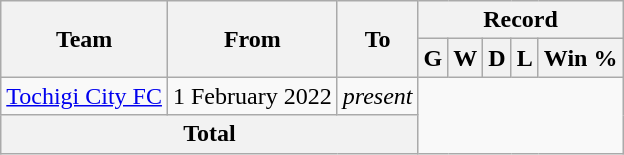<table class="wikitable" style="text-align: center">
<tr>
<th rowspan="2">Team</th>
<th rowspan="2">From</th>
<th rowspan="2">To</th>
<th colspan="5">Record</th>
</tr>
<tr>
<th>G</th>
<th>W</th>
<th>D</th>
<th>L</th>
<th>Win %</th>
</tr>
<tr>
<td align="left"><a href='#'>Tochigi City FC</a></td>
<td align="left">1 February 2022</td>
<td align="left"><em>present</em><br></td>
</tr>
<tr>
<th colspan="3">Total<br></th>
</tr>
</table>
